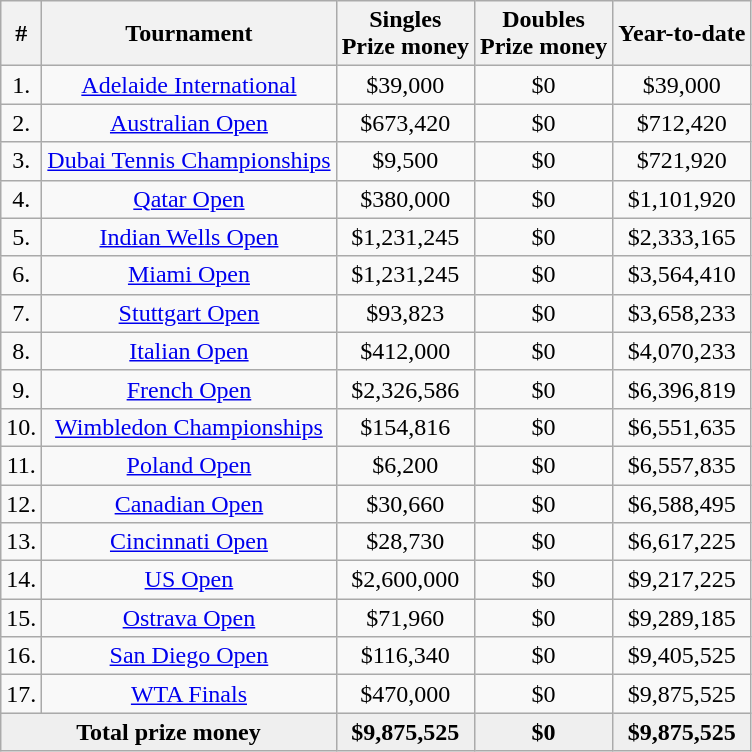<table class="wikitable sortable" style="text-align:center">
<tr>
<th>#</th>
<th>Tournament</th>
<th>Singles<br>Prize money</th>
<th>Doubles<br>Prize money</th>
<th>Year-to-date</th>
</tr>
<tr>
<td>1.</td>
<td><a href='#'>Adelaide International</a></td>
<td>$39,000</td>
<td>$0</td>
<td>$39,000</td>
</tr>
<tr>
<td>2.</td>
<td><a href='#'>Australian Open</a></td>
<td>$673,420</td>
<td>$0</td>
<td>$712,420</td>
</tr>
<tr>
<td>3.</td>
<td><a href='#'>Dubai Tennis Championships</a></td>
<td>$9,500</td>
<td>$0</td>
<td>$721,920</td>
</tr>
<tr>
<td>4.</td>
<td><a href='#'>Qatar Open</a></td>
<td>$380,000</td>
<td>$0</td>
<td>$1,101,920</td>
</tr>
<tr>
<td>5.</td>
<td><a href='#'>Indian Wells Open</a></td>
<td>$1,231,245</td>
<td>$0</td>
<td>$2,333,165</td>
</tr>
<tr>
<td>6.</td>
<td><a href='#'>Miami Open</a></td>
<td>$1,231,245</td>
<td>$0</td>
<td>$3,564,410</td>
</tr>
<tr>
<td>7.</td>
<td><a href='#'>Stuttgart Open</a></td>
<td>$93,823</td>
<td>$0</td>
<td>$3,658,233</td>
</tr>
<tr>
<td>8.</td>
<td><a href='#'>Italian Open</a></td>
<td>$412,000</td>
<td>$0</td>
<td>$4,070,233</td>
</tr>
<tr>
<td>9.</td>
<td><a href='#'>French Open</a></td>
<td>$2,326,586</td>
<td>$0</td>
<td>$6,396,819</td>
</tr>
<tr>
<td>10.</td>
<td><a href='#'>Wimbledon Championships</a></td>
<td>$154,816</td>
<td>$0</td>
<td>$6,551,635</td>
</tr>
<tr>
<td>11.</td>
<td><a href='#'>Poland Open</a></td>
<td>$6,200</td>
<td>$0</td>
<td>$6,557,835</td>
</tr>
<tr>
<td>12.</td>
<td><a href='#'>Canadian Open</a></td>
<td>$30,660</td>
<td>$0</td>
<td>$6,588,495</td>
</tr>
<tr>
<td>13.</td>
<td><a href='#'>Cincinnati Open</a></td>
<td>$28,730</td>
<td>$0</td>
<td>$6,617,225</td>
</tr>
<tr>
<td>14.</td>
<td><a href='#'>US Open</a></td>
<td>$2,600,000</td>
<td>$0</td>
<td>$9,217,225</td>
</tr>
<tr>
<td>15.</td>
<td><a href='#'>Ostrava Open</a></td>
<td>$71,960</td>
<td>$0</td>
<td>$9,289,185</td>
</tr>
<tr>
<td>16.</td>
<td><a href='#'>San Diego Open</a></td>
<td>$116,340</td>
<td>$0</td>
<td>$9,405,525</td>
</tr>
<tr>
<td>17.</td>
<td><a href='#'>WTA Finals</a></td>
<td>$470,000</td>
<td>$0</td>
<td>$9,875,525</td>
</tr>
<tr style="background:#efefef">
<td colspan="2" align="middle"><strong>Total prize money</strong></td>
<td><strong>$9,875,525</strong></td>
<td><strong>$0</strong></td>
<td><strong>$9,875,525</strong></td>
</tr>
</table>
